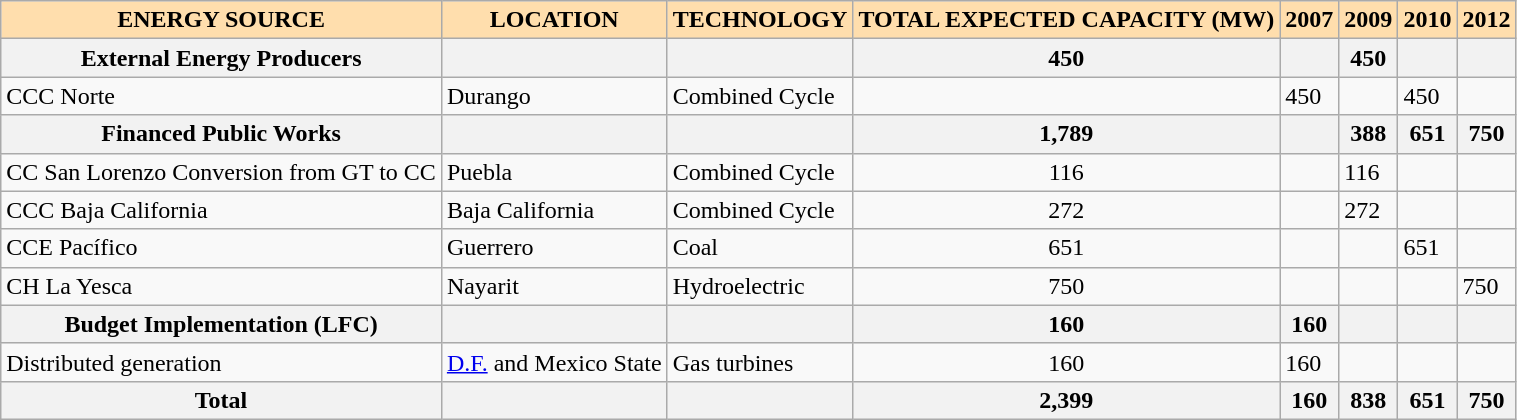<table class="wikitable">
<tr>
<th !  style="text-align:center; background:#ffdead;">ENERGY SOURCE</th>
<th !  style="text-align:center; background:#ffdead;">LOCATION</th>
<th !  style="text-align:center; background:#ffdead;">TECHNOLOGY</th>
<th !  style="text-align:center; background:#ffdead;">TOTAL EXPECTED CAPACITY (MW)</th>
<th !  style="text-align:center; background:#ffdead;">2007</th>
<th !  style="text-align:center; background:#ffdead;">2009</th>
<th !  style="text-align:center; background:#ffdead;">2010</th>
<th !  style="text-align:center; background:#ffdead;">2012</th>
</tr>
<tr>
<th>External Energy Producers</th>
<th></th>
<th></th>
<th>450</th>
<th></th>
<th>450</th>
<th></th>
<th></th>
</tr>
<tr>
<td>CCC Norte</td>
<td>Durango</td>
<td>Combined Cycle</td>
<td></td>
<td>450</td>
<td></td>
<td>450</td>
<td></td>
</tr>
<tr>
<th>Financed Public Works</th>
<th></th>
<th></th>
<th>1,789</th>
<th></th>
<th>388</th>
<th>651</th>
<th>750</th>
</tr>
<tr>
<td>CC San Lorenzo Conversion from GT to CC</td>
<td>Puebla</td>
<td>Combined Cycle</td>
<td style="text-align:center;">116</td>
<td></td>
<td>116</td>
<td></td>
<td></td>
</tr>
<tr>
<td>CCC Baja California</td>
<td>Baja California</td>
<td>Combined Cycle</td>
<td style="text-align:center;">272</td>
<td></td>
<td>272</td>
<td></td>
<td></td>
</tr>
<tr>
<td>CCE Pacífico</td>
<td>Guerrero</td>
<td>Coal</td>
<td style="text-align:center;">651</td>
<td></td>
<td></td>
<td>651</td>
<td></td>
</tr>
<tr>
<td>CH La Yesca</td>
<td>Nayarit</td>
<td>Hydroelectric</td>
<td style="text-align:center;">750</td>
<td></td>
<td></td>
<td></td>
<td>750</td>
</tr>
<tr>
<th>Budget Implementation (LFC)</th>
<th></th>
<th></th>
<th>160</th>
<th>160</th>
<th></th>
<th></th>
<th></th>
</tr>
<tr>
<td>Distributed generation</td>
<td><a href='#'>D.F.</a> and Mexico State</td>
<td>Gas turbines</td>
<td style="text-align:center;">160</td>
<td>160</td>
<td></td>
<td></td>
<td></td>
</tr>
<tr>
<th>Total</th>
<th></th>
<th></th>
<th>2,399</th>
<th>160</th>
<th>838</th>
<th>651</th>
<th>750</th>
</tr>
</table>
